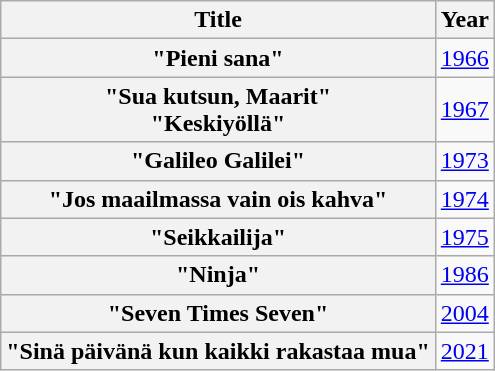<table class="wikitable plainrowheaders" style="text-align:center;">
<tr>
<th scope="col">Title</th>
<th scope="col">Year</th>
</tr>
<tr>
<th scope="row">"Pieni sana"</th>
<td rowspan="1"><a href='#'>1966</a></td>
</tr>
<tr>
<th scope="row">"Sua kutsun, Maarit"<br>"Keskiyöllä"</th>
<td rowspan="1"><a href='#'>1967</a></td>
</tr>
<tr>
<th scope="row">"Galileo Galilei"</th>
<td rowspan="1"><a href='#'>1973</a></td>
</tr>
<tr>
<th scope="row">"Jos maailmassa vain ois kahva"</th>
<td rowspan="1"><a href='#'>1974</a></td>
</tr>
<tr>
<th scope="row">"Seikkailija"</th>
<td rowspan="1"><a href='#'>1975</a></td>
</tr>
<tr>
<th scope="row">"Ninja"</th>
<td rowspan="1"><a href='#'>1986</a></td>
</tr>
<tr>
<th scope="row">"Seven Times Seven"</th>
<td rowspan="1"><a href='#'>2004</a></td>
</tr>
<tr>
<th scope="row">"Sinä päivänä kun kaikki rakastaa mua"</th>
<td rowspan="1"><a href='#'>2021</a></td>
</tr>
</table>
